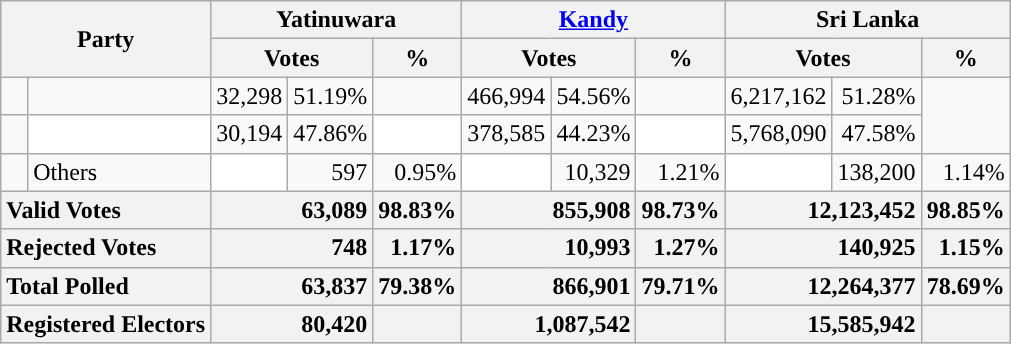<table class="wikitable">
<tr>
<th colspan="2" rowspan="2">Party</th>
<th colspan="3">Yatinuwara</th>
<th colspan="3"><a href='#'>Kandy</a></th>
<th colspan="3">Sri Lanka</th>
</tr>
<tr>
<th colspan="2">Votes</th>
<th>%</th>
<th colspan="2">Votes</th>
<th>%</th>
<th colspan="2">Votes</th>
<th>%</th>
</tr>
<tr>
<td></td>
<td style="background-color:"></td>
<td style="text-align:right;">32,298</td>
<td style="text-align:right;">51.19%</td>
<td style="background-color:"></td>
<td style="text-align:right;">466,994</td>
<td style="text-align:right;">54.56%</td>
<td style="background-color:"></td>
<td style="text-align:right;">6,217,162</td>
<td style="text-align:right;">51.28%</td>
</tr>
<tr>
<td></td>
<td style="background-color:white;"></td>
<td style="text-align:right;">30,194</td>
<td style="text-align:right;">47.86%</td>
<td style="background-color:white;"></td>
<td style="text-align:right;">378,585</td>
<td style="text-align:right;">44.23%</td>
<td style="background-color:white;"></td>
<td style="text-align:right;">5,768,090</td>
<td style="text-align:right;">47.58%</td>
</tr>
<tr>
<td style="background-color:"></td>
<td style="text-align:left;">Others</td>
<td style="background-color:white;"></td>
<td style="text-align:right;">597</td>
<td style="text-align:right;">0.95%</td>
<td style="background-color:white;"></td>
<td style="text-align:right;">10,329</td>
<td style="text-align:right;">1.21%</td>
<td style="background-color:white;"></td>
<td style="text-align:right;">138,200</td>
<td style="text-align:right;">1.14%</td>
</tr>
<tr>
<th colspan="2" style="text-align:left;">Valid Votes</th>
<th style="text-align:right;"colspan="2">63,089</th>
<th style="text-align:right;">98.83%</th>
<th style="text-align:right;"colspan="2">855,908</th>
<th style="text-align:right;">98.73%</th>
<th style="text-align:right;"colspan="2">12,123,452</th>
<th style="text-align:right;">98.85%</th>
</tr>
<tr>
<th colspan="2" style="text-align:left;">Rejected Votes</th>
<th style="text-align:right;"colspan="2">748</th>
<th style="text-align:right;">1.17%</th>
<th style="text-align:right;"colspan="2">10,993</th>
<th style="text-align:right;">1.27%</th>
<th style="text-align:right;"colspan="2">140,925</th>
<th style="text-align:right;">1.15%</th>
</tr>
<tr>
<th colspan="2" style="text-align:left;">Total Polled</th>
<th style="text-align:right;"colspan="2">63,837</th>
<th style="text-align:right;">79.38%</th>
<th style="text-align:right;"colspan="2">866,901</th>
<th style="text-align:right;">79.71%</th>
<th style="text-align:right;"colspan="2">12,264,377</th>
<th style="text-align:right;">78.69%</th>
</tr>
<tr>
<th colspan="2" style="text-align:left;">Registered Electors</th>
<th style="text-align:right;"colspan="2">80,420</th>
<th></th>
<th style="text-align:right;"colspan="2">1,087,542</th>
<th></th>
<th style="text-align:right;"colspan="2">15,585,942</th>
<th></th>
</tr>
</table>
